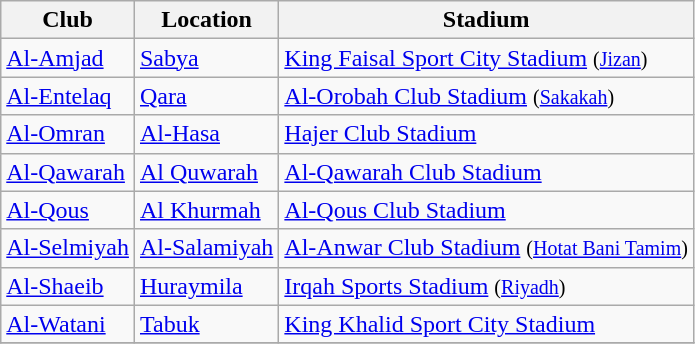<table class="wikitable sortable">
<tr>
<th>Club</th>
<th>Location</th>
<th>Stadium</th>
</tr>
<tr>
<td><a href='#'>Al-Amjad</a></td>
<td><a href='#'>Sabya</a></td>
<td><a href='#'>King Faisal Sport City Stadium</a> <small>(<a href='#'>Jizan</a>)</small></td>
</tr>
<tr>
<td><a href='#'>Al-Entelaq</a></td>
<td><a href='#'>Qara</a></td>
<td><a href='#'>Al-Orobah Club Stadium</a> <small>(<a href='#'>Sakakah</a>)</small></td>
</tr>
<tr>
<td><a href='#'>Al-Omran</a></td>
<td><a href='#'>Al-Hasa</a> </td>
<td><a href='#'>Hajer Club Stadium</a></td>
</tr>
<tr>
<td><a href='#'>Al-Qawarah</a></td>
<td><a href='#'>Al Quwarah</a></td>
<td><a href='#'>Al-Qawarah Club Stadium</a></td>
</tr>
<tr>
<td><a href='#'>Al-Qous</a></td>
<td><a href='#'>Al Khurmah</a></td>
<td><a href='#'>Al-Qous Club Stadium</a></td>
</tr>
<tr>
<td><a href='#'>Al-Selmiyah</a></td>
<td><a href='#'>Al-Salamiyah</a></td>
<td><a href='#'>Al-Anwar Club Stadium</a> <small>(<a href='#'>Hotat Bani Tamim</a>)</small></td>
</tr>
<tr>
<td><a href='#'>Al-Shaeib</a></td>
<td><a href='#'>Huraymila</a></td>
<td><a href='#'>Irqah Sports Stadium</a> <small>(<a href='#'>Riyadh</a>)</small></td>
</tr>
<tr>
<td><a href='#'>Al-Watani</a></td>
<td><a href='#'>Tabuk</a></td>
<td><a href='#'>King Khalid Sport City Stadium</a></td>
</tr>
<tr>
</tr>
</table>
